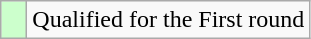<table class=wikitable>
<tr>
<td width=10px style="background-color:#ccffcc;"></td>
<td>Qualified for the First round</td>
</tr>
</table>
